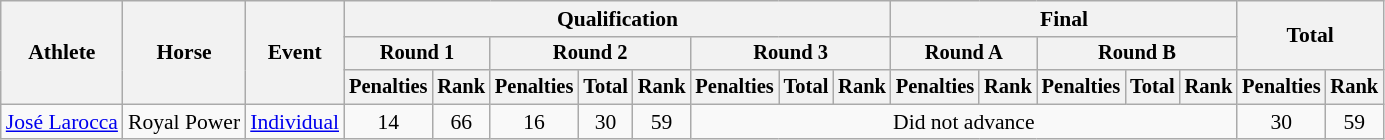<table class="wikitable" style="font-size:90%">
<tr>
<th rowspan="3">Athlete</th>
<th rowspan="3">Horse</th>
<th rowspan="3">Event</th>
<th colspan="8">Qualification</th>
<th colspan="5">Final</th>
<th rowspan=2 colspan="2">Total</th>
</tr>
<tr style="font-size:95%">
<th colspan="2">Round 1</th>
<th colspan="3">Round 2</th>
<th colspan="3">Round 3</th>
<th colspan="2">Round A</th>
<th colspan="3">Round B</th>
</tr>
<tr style="font-size:95%">
<th>Penalties</th>
<th>Rank</th>
<th>Penalties</th>
<th>Total</th>
<th>Rank</th>
<th>Penalties</th>
<th>Total</th>
<th>Rank</th>
<th>Penalties</th>
<th>Rank</th>
<th>Penalties</th>
<th>Total</th>
<th>Rank</th>
<th>Penalties</th>
<th>Rank</th>
</tr>
<tr align=center>
<td align=left><a href='#'>José Larocca</a></td>
<td align=left>Royal Power</td>
<td align=left><a href='#'>Individual</a></td>
<td>14</td>
<td>66</td>
<td>16</td>
<td>30</td>
<td>59</td>
<td colspan=8>Did not advance</td>
<td>30</td>
<td>59</td>
</tr>
</table>
